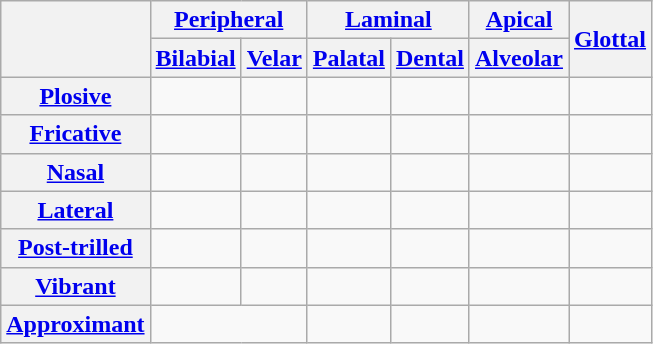<table class="wikitable" style="text-align:center;">
<tr>
<th rowspan=2></th>
<th colspan=2><a href='#'>Peripheral</a></th>
<th colspan=2><a href='#'>Laminal</a></th>
<th><a href='#'>Apical</a></th>
<th rowspan=2><a href='#'>Glottal</a></th>
</tr>
<tr>
<th><a href='#'>Bilabial</a></th>
<th><a href='#'>Velar</a></th>
<th><a href='#'>Palatal</a></th>
<th><a href='#'>Dental</a></th>
<th><a href='#'>Alveolar</a></th>
</tr>
<tr>
<th><a href='#'>Plosive</a></th>
<td></td>
<td></td>
<td></td>
<td></td>
<td></td>
<td></td>
</tr>
<tr>
<th><a href='#'>Fricative</a></th>
<td></td>
<td></td>
<td></td>
<td></td>
<td></td>
<td></td>
</tr>
<tr>
<th><a href='#'>Nasal</a></th>
<td></td>
<td></td>
<td></td>
<td></td>
<td></td>
<td></td>
</tr>
<tr>
<th><a href='#'>Lateral</a></th>
<td></td>
<td></td>
<td></td>
<td></td>
<td></td>
<td></td>
</tr>
<tr>
<th><a href='#'>Post-trilled</a></th>
<td></td>
<td></td>
<td></td>
<td></td>
<td></td>
<td></td>
</tr>
<tr>
<th><a href='#'>Vibrant</a></th>
<td></td>
<td></td>
<td></td>
<td></td>
<td></td>
<td></td>
</tr>
<tr>
<th><a href='#'>Approximant</a></th>
<td colspan=2></td>
<td></td>
<td></td>
<td></td>
<td></td>
</tr>
</table>
